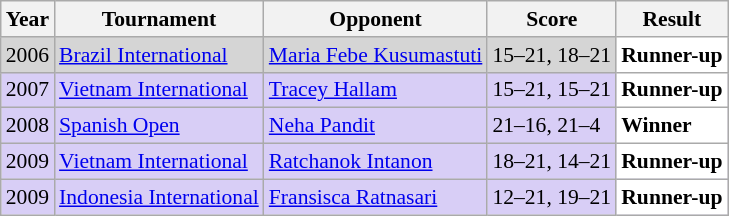<table class="sortable wikitable" style="font-size: 90%;">
<tr>
<th>Year</th>
<th>Tournament</th>
<th>Opponent</th>
<th>Score</th>
<th>Result</th>
</tr>
<tr style="background:#D5D5D5">
<td align="center">2006</td>
<td align="left"><a href='#'>Brazil International</a></td>
<td align="left"> <a href='#'>Maria Febe Kusumastuti</a></td>
<td align="left">15–21, 18–21</td>
<td style="text-align:left; background:white"> <strong>Runner-up</strong></td>
</tr>
<tr style="background:#D8CEF6">
<td align="center">2007</td>
<td align="left"><a href='#'>Vietnam International</a></td>
<td align="left"> <a href='#'>Tracey Hallam</a></td>
<td align="left">15–21, 15–21</td>
<td style="text-align:left; background:white"> <strong>Runner-up</strong></td>
</tr>
<tr style="background:#D8CEF6">
<td align="center">2008</td>
<td align="left"><a href='#'>Spanish Open</a></td>
<td align="left"> <a href='#'>Neha Pandit</a></td>
<td align="left">21–16, 21–4</td>
<td style="text-align:left; background:white"> <strong>Winner</strong></td>
</tr>
<tr style="background:#D8CEF6">
<td align="center">2009</td>
<td align="left"><a href='#'>Vietnam International</a></td>
<td align="left"> <a href='#'>Ratchanok Intanon</a></td>
<td align="left">18–21, 14–21</td>
<td style="text-align:left; background:white"> <strong>Runner-up</strong></td>
</tr>
<tr style="background:#D8CEF6">
<td align="center">2009</td>
<td align="left"><a href='#'>Indonesia International</a></td>
<td align="left"> <a href='#'>Fransisca Ratnasari</a></td>
<td align="left">12–21, 19–21</td>
<td style="text-align:left; background:white"> <strong>Runner-up</strong></td>
</tr>
</table>
